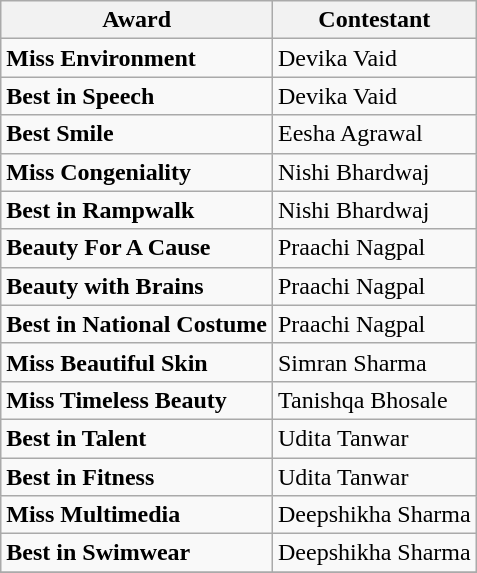<table class="wikitable">
<tr>
<th>Award</th>
<th>Contestant</th>
</tr>
<tr>
<td><strong>Miss Environment</strong></td>
<td>Devika Vaid</td>
</tr>
<tr>
<td><strong>Best in Speech</strong></td>
<td>Devika Vaid</td>
</tr>
<tr>
<td><strong>Best Smile</strong></td>
<td>Eesha Agrawal</td>
</tr>
<tr>
<td><strong>Miss Congeniality</strong></td>
<td>Nishi Bhardwaj</td>
</tr>
<tr>
<td><strong>Best in Rampwalk</strong></td>
<td>Nishi Bhardwaj</td>
</tr>
<tr>
<td><strong>Beauty For A Cause</strong></td>
<td>Praachi Nagpal</td>
</tr>
<tr>
<td><strong>Beauty with Brains</strong></td>
<td>Praachi Nagpal</td>
</tr>
<tr>
<td><strong>Best in National Costume</strong></td>
<td>Praachi  Nagpal</td>
</tr>
<tr>
<td><strong>Miss Beautiful Skin</strong></td>
<td>Simran Sharma</td>
</tr>
<tr>
<td><strong>Miss Timeless Beauty</strong></td>
<td>Tanishqa Bhosale</td>
</tr>
<tr>
<td><strong>Best in Talent</strong></td>
<td>Udita Tanwar</td>
</tr>
<tr>
<td><strong>Best in Fitness</strong></td>
<td>Udita Tanwar</td>
</tr>
<tr>
<td><strong>Miss Multimedia</strong></td>
<td>Deepshikha Sharma</td>
</tr>
<tr>
<td><strong>Best in Swimwear</strong></td>
<td>Deepshikha Sharma</td>
</tr>
<tr>
</tr>
</table>
